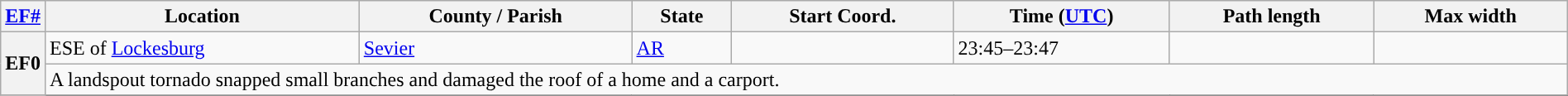<table class="wikitable sortable" style="width:100%;">
<tr>
<th scope="col" width="2%" align="center"><a href='#'>EF#</a></th>
<th scope="col" align="center" class="unsortable">Location</th>
<th scope="col" align="center" class="unsortable">County / Parish</th>
<th scope="col" align="center">State</th>
<th scope="col" align="center">Start Coord.</th>
<th scope="col" align="center">Time (<a href='#'>UTC</a>)</th>
<th scope="col" align="center">Path length</th>
<th scope="col" align="center">Max width</th>
</tr>
<tr>
<th scope="row" rowspan="2" style="background-color:#">EF0</th>
<td>ESE of <a href='#'>Lockesburg</a></td>
<td><a href='#'>Sevier</a></td>
<td><a href='#'>AR</a></td>
<td></td>
<td>23:45–23:47</td>
<td></td>
<td></td>
</tr>
<tr class="expand-child">
<td colspan="8" style=" border-bottom: 1px solid black;">A landspout tornado snapped small branches and damaged the roof of a home and a carport.</td>
</tr>
<tr>
</tr>
</table>
